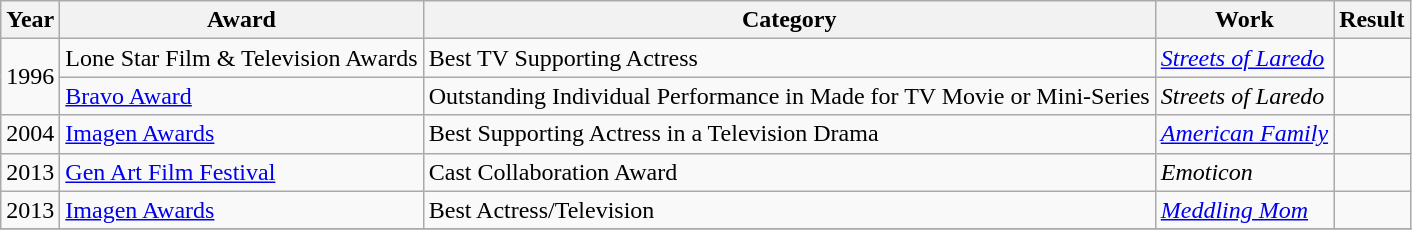<table class="wikitable sortable">
<tr>
<th>Year</th>
<th>Award</th>
<th>Category</th>
<th>Work</th>
<th>Result</th>
</tr>
<tr>
<td rowspan="2">1996</td>
<td>Lone Star Film & Television Awards</td>
<td>Best TV Supporting Actress</td>
<td><a href='#'><em>Streets of Laredo</em></a></td>
<td></td>
</tr>
<tr>
<td><a href='#'>Bravo Award</a></td>
<td>Outstanding Individual Performance in Made for TV Movie or Mini-Series</td>
<td><em>Streets of Laredo</em></td>
<td></td>
</tr>
<tr>
<td>2004</td>
<td><a href='#'>Imagen Awards</a></td>
<td>Best Supporting Actress in a Television Drama</td>
<td><a href='#'><em>American Family</em></a></td>
<td></td>
</tr>
<tr>
<td>2013</td>
<td><a href='#'>Gen Art Film Festival</a></td>
<td>Cast Collaboration Award</td>
<td><em>Emoticon</em></td>
<td></td>
</tr>
<tr>
<td>2013</td>
<td><a href='#'>Imagen Awards</a></td>
<td>Best Actress/Television</td>
<td><em><a href='#'>Meddling Mom</a></em></td>
<td></td>
</tr>
<tr>
</tr>
</table>
